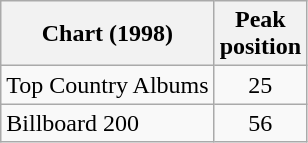<table class="wikitable">
<tr>
<th>Chart (1998)</th>
<th>Peak<br>position</th>
</tr>
<tr>
<td>Top Country Albums</td>
<td align="center">25</td>
</tr>
<tr>
<td>Billboard 200</td>
<td align="center">56</td>
</tr>
</table>
